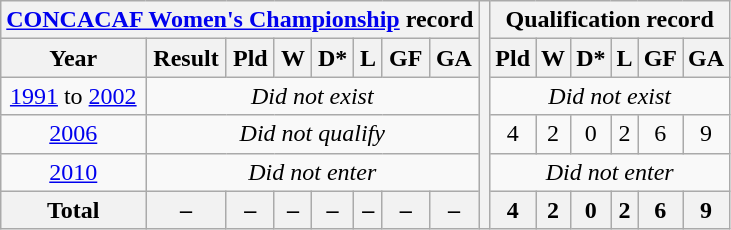<table class="wikitable" style="text-align: center;">
<tr>
<th colspan=8><a href='#'>CONCACAF Women's Championship</a> record</th>
<th rowspan=6></th>
<th colspan=6>Qualification record</th>
</tr>
<tr>
<th>Year</th>
<th>Result</th>
<th>Pld</th>
<th>W</th>
<th>D*</th>
<th>L</th>
<th>GF</th>
<th>GA</th>
<th>Pld</th>
<th>W</th>
<th>D*</th>
<th>L</th>
<th>GF</th>
<th>GA</th>
</tr>
<tr>
<td> <a href='#'>1991</a> to  <a href='#'>2002</a></td>
<td colspan=7><em>Did not exist</em></td>
<td colspan=6><em>Did not exist</em></td>
</tr>
<tr>
<td> <a href='#'>2006</a></td>
<td colspan=7><em>Did not qualify</em></td>
<td>4</td>
<td>2</td>
<td>0</td>
<td>2</td>
<td>6</td>
<td>9</td>
</tr>
<tr>
<td> <a href='#'>2010</a></td>
<td colspan=7><em>Did not enter</em></td>
<td colspan=6><em>Did not enter</em></td>
</tr>
<tr>
<th>Total</th>
<th>–</th>
<th>–</th>
<th>–</th>
<th>–</th>
<th>–</th>
<th>–</th>
<th>–</th>
<th>4</th>
<th>2</th>
<th>0</th>
<th>2</th>
<th>6</th>
<th>9</th>
</tr>
</table>
